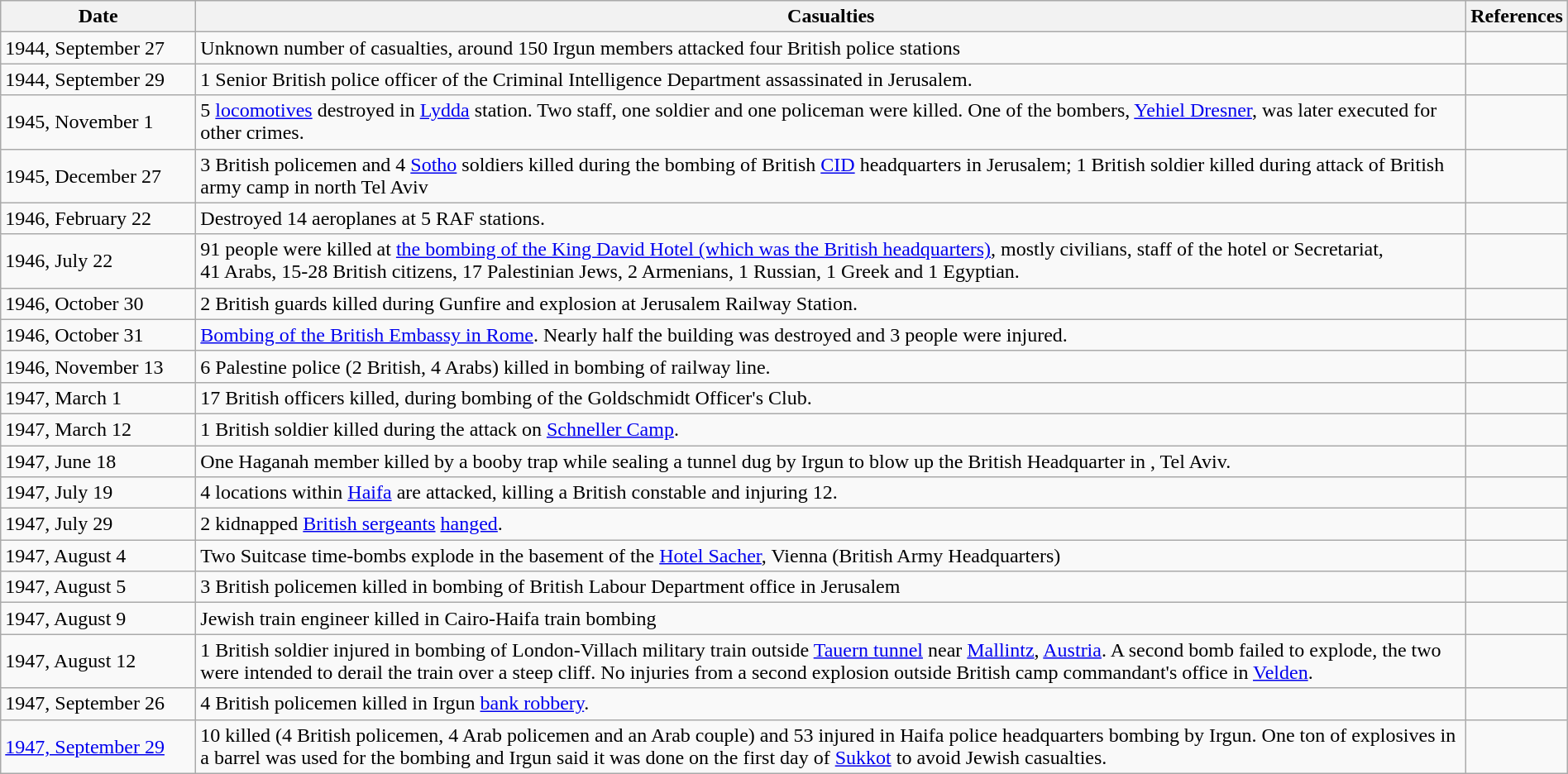<table class="wikitable sortable" style="width:100%; margin:auto;">
<tr>
<th style="width:150px;"><strong>Date</strong></th>
<th><strong>Casualties</strong></th>
<th><strong>References</strong></th>
</tr>
<tr>
<td>1944, September 27</td>
<td>Unknown number of casualties, around 150 Irgun members attacked four British police stations</td>
<td></td>
</tr>
<tr>
<td>1944, September 29</td>
<td>1 Senior British police officer of the Criminal Intelligence Department assassinated in Jerusalem.</td>
<td></td>
</tr>
<tr>
<td>1945, November 1</td>
<td>5 <a href='#'>locomotives</a> destroyed in <a href='#'>Lydda</a> station. Two staff, one soldier and one policeman were killed. One of the bombers, <a href='#'>Yehiel Dresner</a>, was later executed for other crimes.</td>
<td></td>
</tr>
<tr>
<td>1945, December 27</td>
<td>3 British policemen and 4 <a href='#'>Sotho</a> soldiers killed during the bombing of British <a href='#'>CID</a> headquarters in Jerusalem; 1 British soldier killed during attack of British army camp in north Tel Aviv</td>
<td></td>
</tr>
<tr>
<td>1946, February 22</td>
<td>Destroyed 14 aeroplanes at 5 RAF stations.</td>
<td></td>
</tr>
<tr>
<td>1946, July 22</td>
<td>91 people were killed at <a href='#'>the bombing of the King David Hotel (which was the British headquarters)</a>, mostly civilians, staff of the hotel or Secretariat, <br>41 Arabs, 15-28 British citizens, 17 Palestinian Jews, 2 Armenians, 1 Russian, 1 Greek and 1 Egyptian.</td>
<td></td>
</tr>
<tr>
<td>1946, October 30</td>
<td>2 British guards killed during Gunfire and explosion at Jerusalem Railway Station.</td>
<td></td>
</tr>
<tr>
<td>1946, October 31</td>
<td><a href='#'>Bombing of the British Embassy in Rome</a>. Nearly half the building was destroyed and 3 people were injured.</td>
<td></td>
</tr>
<tr>
<td>1946, November 13</td>
<td>6 Palestine police (2 British, 4 Arabs) killed in bombing of railway line.</td>
<td></td>
</tr>
<tr>
<td>1947, March 1</td>
<td>17 British officers killed, during bombing of the Goldschmidt Officer's Club.</td>
<td></td>
</tr>
<tr>
<td>1947, March 12</td>
<td>1 British soldier killed during the attack on <a href='#'>Schneller Camp</a>.</td>
<td></td>
</tr>
<tr>
<td>1947, June 18</td>
<td>One Haganah member killed by a booby trap while sealing a tunnel dug by Irgun to blow up the British Headquarter in , Tel Aviv.</td>
<td></td>
</tr>
<tr>
<td>1947, July 19</td>
<td>4 locations within <a href='#'>Haifa</a> are attacked, killing a British constable and injuring 12.</td>
<td></td>
</tr>
<tr>
<td>1947, July 29</td>
<td>2 kidnapped <a href='#'>British sergeants</a> <a href='#'>hanged</a>.</td>
<td></td>
</tr>
<tr>
<td>1947, August 4</td>
<td>Two Suitcase time-bombs explode in the basement of the <a href='#'>Hotel Sacher</a>, Vienna (British Army Headquarters)</td>
<td></td>
</tr>
<tr>
<td>1947, August 5</td>
<td>3 British policemen killed in bombing of British Labour Department office in Jerusalem</td>
<td></td>
</tr>
<tr>
<td>1947, August 9</td>
<td>Jewish train engineer killed in Cairo-Haifa train bombing</td>
<td></td>
</tr>
<tr>
<td>1947, August 12</td>
<td>1 British soldier injured in bombing of London-Villach military train outside <a href='#'>Tauern tunnel</a> near <a href='#'>Mallintz</a>, <a href='#'>Austria</a>. A second bomb failed to explode, the two were intended to derail the train over a steep cliff. No injuries from a second explosion outside British camp commandant's office in <a href='#'>Velden</a>.</td>
<td></td>
</tr>
<tr>
<td>1947, September 26</td>
<td>4 British policemen killed in Irgun <a href='#'>bank robbery</a>.</td>
<td></td>
</tr>
<tr>
<td><a href='#'>1947, September 29</a></td>
<td>10 killed (4 British policemen, 4 Arab policemen and an Arab couple) and 53 injured in Haifa police headquarters bombing by Irgun. One ton of explosives in a barrel was used for the bombing and Irgun said it was done on the first day of <a href='#'>Sukkot</a> to avoid Jewish casualties.</td>
<td></td>
</tr>
</table>
